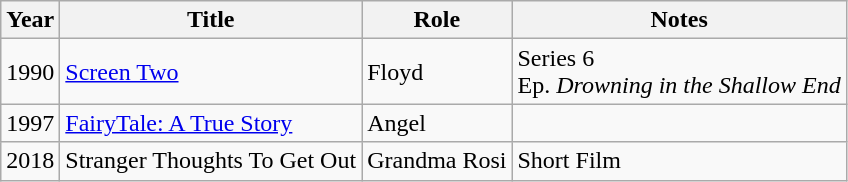<table class="wikitable">
<tr>
<th>Year</th>
<th>Title</th>
<th>Role</th>
<th>Notes</th>
</tr>
<tr>
<td>1990</td>
<td><a href='#'>Screen Two</a></td>
<td>Floyd</td>
<td>Series 6<br>Ep. <em>Drowning in the Shallow End</em></td>
</tr>
<tr>
<td>1997</td>
<td><a href='#'>FairyTale: A True Story</a></td>
<td>Angel</td>
<td></td>
</tr>
<tr>
<td>2018</td>
<td>Stranger Thoughts To Get Out</td>
<td>Grandma Rosi</td>
<td>Short Film</td>
</tr>
</table>
